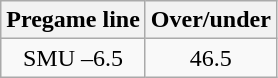<table class="wikitable">
<tr align="center">
<th style=>Pregame line</th>
<th style=>Over/under</th>
</tr>
<tr align="center">
<td>SMU –6.5</td>
<td>46.5</td>
</tr>
</table>
